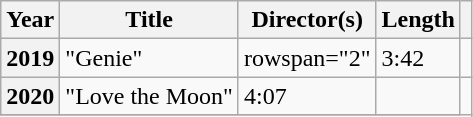<table class="wikitable sortable plainrowheaders">
<tr>
<th scope="col">Year</th>
<th scope="col">Title</th>
<th scope="col">Director(s)</th>
<th scope="col">Length</th>
<th scope="col" class="unsortable"></th>
</tr>
<tr>
<th scope="row">2019</th>
<td>"Genie" </td>
<td>rowspan="2" </td>
<td>3:42</td>
<td style="text-align:center"></td>
</tr>
<tr>
<th scope="row">2020</th>
<td>"Love the Moon" </td>
<td>4:07</td>
<td style="text-align:center"></td>
</tr>
<tr>
</tr>
</table>
